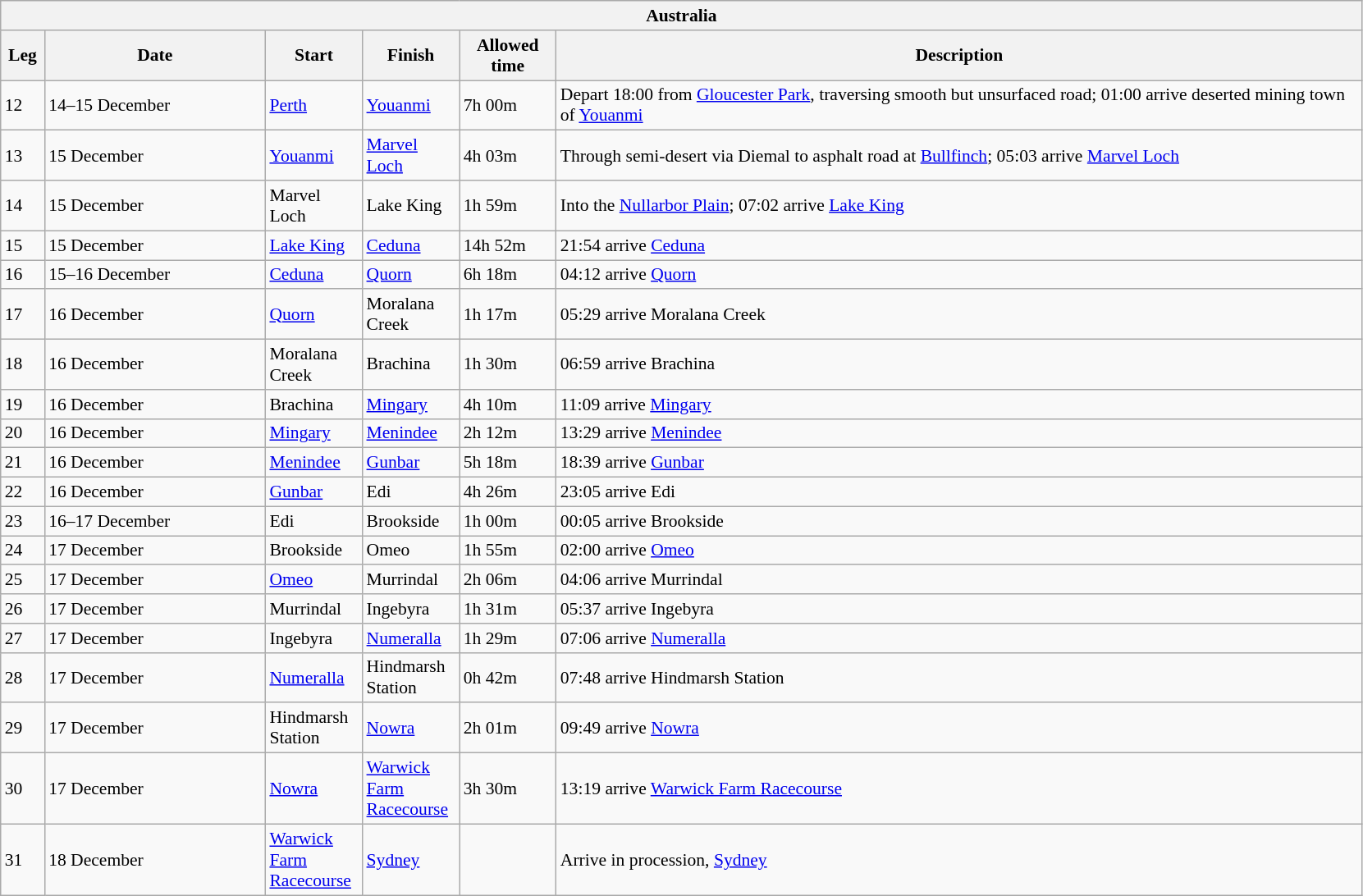<table class="wikitable" style="font-size:90%;">
<tr>
<th colspan=6 align=right>Australia</th>
</tr>
<tr>
<th style="width:2em">Leg</th>
<th style="width:12em">Date</th>
<th style="width:5em">Start</th>
<th style="width:5em">Finish</th>
<th style="width:5em">Allowed time</th>
<th style="width:45em">Description</th>
</tr>
<tr>
<td>12</td>
<td>14–15 December</td>
<td><a href='#'>Perth</a></td>
<td><a href='#'>Youanmi</a></td>
<td>7h 00m</td>
<td>Depart 18:00 from <a href='#'>Gloucester Park</a>, traversing smooth but unsurfaced road; 01:00 arrive deserted mining town of <a href='#'>Youanmi</a></td>
</tr>
<tr>
<td>13</td>
<td>15 December</td>
<td><a href='#'>Youanmi</a></td>
<td><a href='#'>Marvel Loch</a></td>
<td>4h 03m</td>
<td>Through semi-desert via Diemal to asphalt road at <a href='#'>Bullfinch</a>; 05:03 arrive <a href='#'>Marvel Loch</a></td>
</tr>
<tr>
<td>14</td>
<td>15 December</td>
<td>Marvel Loch</td>
<td>Lake King</td>
<td>1h 59m</td>
<td>Into the <a href='#'>Nullarbor Plain</a>; 07:02 arrive <a href='#'>Lake King</a></td>
</tr>
<tr>
<td>15</td>
<td>15 December</td>
<td><a href='#'>Lake King</a></td>
<td><a href='#'>Ceduna</a></td>
<td>14h 52m</td>
<td>21:54 arrive <a href='#'>Ceduna</a></td>
</tr>
<tr>
<td>16</td>
<td>15–16 December</td>
<td><a href='#'>Ceduna</a></td>
<td><a href='#'>Quorn</a></td>
<td>6h 18m</td>
<td>04:12 arrive <a href='#'>Quorn</a></td>
</tr>
<tr>
<td>17</td>
<td>16 December</td>
<td><a href='#'>Quorn</a></td>
<td>Moralana Creek</td>
<td>1h 17m</td>
<td>05:29 arrive Moralana Creek</td>
</tr>
<tr>
<td>18</td>
<td>16 December</td>
<td>Moralana Creek</td>
<td>Brachina</td>
<td>1h 30m</td>
<td>06:59 arrive Brachina</td>
</tr>
<tr>
<td>19</td>
<td>16 December</td>
<td>Brachina</td>
<td><a href='#'>Mingary</a></td>
<td>4h 10m</td>
<td>11:09 arrive <a href='#'>Mingary</a></td>
</tr>
<tr>
<td>20</td>
<td>16 December</td>
<td><a href='#'>Mingary</a></td>
<td><a href='#'>Menindee</a></td>
<td>2h 12m</td>
<td>13:29 arrive <a href='#'>Menindee</a></td>
</tr>
<tr>
<td>21</td>
<td>16 December</td>
<td><a href='#'>Menindee</a></td>
<td><a href='#'>Gunbar</a></td>
<td>5h 18m</td>
<td>18:39 arrive <a href='#'>Gunbar</a></td>
</tr>
<tr>
<td>22</td>
<td>16 December</td>
<td><a href='#'>Gunbar</a></td>
<td>Edi</td>
<td>4h 26m</td>
<td>23:05 arrive Edi</td>
</tr>
<tr>
<td>23</td>
<td>16–17 December</td>
<td>Edi</td>
<td>Brookside</td>
<td>1h 00m</td>
<td>00:05 arrive Brookside</td>
</tr>
<tr>
<td>24</td>
<td>17 December</td>
<td>Brookside</td>
<td>Omeo</td>
<td>1h 55m</td>
<td>02:00 arrive <a href='#'>Omeo</a></td>
</tr>
<tr>
<td>25</td>
<td>17 December</td>
<td><a href='#'>Omeo</a></td>
<td>Murrindal</td>
<td>2h 06m</td>
<td>04:06 arrive Murrindal</td>
</tr>
<tr>
<td>26</td>
<td>17 December</td>
<td>Murrindal</td>
<td>Ingebyra</td>
<td>1h 31m</td>
<td>05:37 arrive Ingebyra</td>
</tr>
<tr>
<td>27</td>
<td>17 December</td>
<td>Ingebyra</td>
<td><a href='#'>Numeralla</a></td>
<td>1h 29m</td>
<td>07:06 arrive <a href='#'>Numeralla</a></td>
</tr>
<tr>
<td>28</td>
<td>17 December</td>
<td><a href='#'>Numeralla</a></td>
<td>Hindmarsh Station</td>
<td>0h 42m</td>
<td>07:48 arrive Hindmarsh Station</td>
</tr>
<tr>
<td>29</td>
<td>17 December</td>
<td>Hindmarsh Station</td>
<td><a href='#'>Nowra</a></td>
<td>2h 01m</td>
<td>09:49 arrive <a href='#'>Nowra</a></td>
</tr>
<tr>
<td>30</td>
<td>17 December</td>
<td><a href='#'>Nowra</a></td>
<td><a href='#'>Warwick Farm Racecourse</a></td>
<td>3h 30m</td>
<td>13:19 arrive <a href='#'>Warwick Farm Racecourse</a></td>
</tr>
<tr>
<td>31</td>
<td>18 December</td>
<td><a href='#'>Warwick Farm Racecourse</a></td>
<td><a href='#'>Sydney</a></td>
<td></td>
<td>Arrive in procession, <a href='#'>Sydney</a></td>
</tr>
</table>
